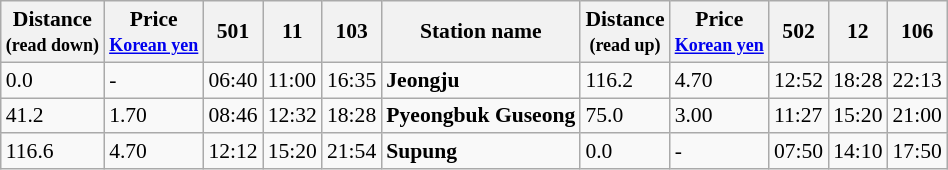<table class="wikitable" style="font-size:90%;">
<tr>
<th>Distance<br><small>(read down)</small></th>
<th>Price<br><small><a href='#'>Korean yen</a></small></th>
<th>501</th>
<th>11</th>
<th>103</th>
<th>Station name</th>
<th>Distance<br><small>(read up)</small></th>
<th>Price<br><small><a href='#'>Korean yen</a></small></th>
<th>502</th>
<th>12</th>
<th>106</th>
</tr>
<tr>
<td>0.0</td>
<td>-</td>
<td>06:40</td>
<td>11:00</td>
<td>16:35</td>
<td><strong>Jeongju</strong></td>
<td>116.2</td>
<td>4.70</td>
<td>12:52</td>
<td>18:28</td>
<td>22:13</td>
</tr>
<tr>
<td>41.2</td>
<td>1.70</td>
<td>08:46</td>
<td>12:32</td>
<td>18:28</td>
<td><strong>Pyeongbuk Guseong</strong></td>
<td>75.0</td>
<td>3.00</td>
<td>11:27</td>
<td>15:20</td>
<td>21:00</td>
</tr>
<tr>
<td>116.6</td>
<td>4.70</td>
<td>12:12</td>
<td>15:20</td>
<td>21:54</td>
<td><strong>Supung</strong></td>
<td>0.0</td>
<td>-</td>
<td>07:50</td>
<td>14:10</td>
<td>17:50</td>
</tr>
</table>
